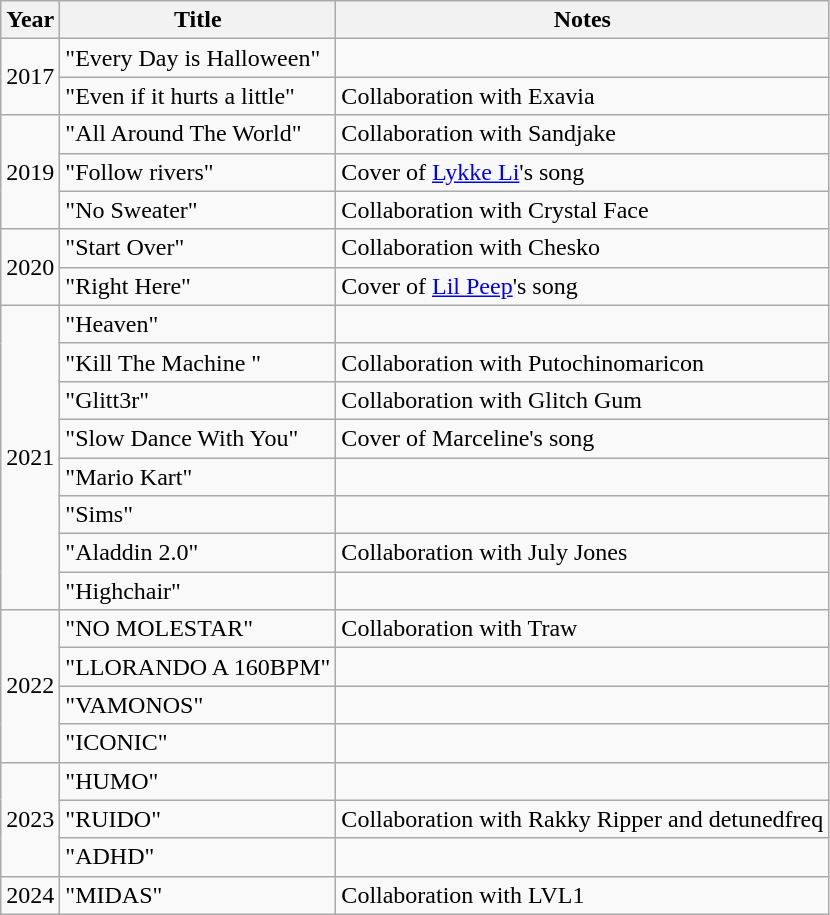<table class="wikitable">
<tr>
<th>Year</th>
<th>Title</th>
<th>Notes</th>
</tr>
<tr>
<td rowspan=2>2017</td>
<td>"Every Day is Halloween"</td>
<td></td>
</tr>
<tr>
<td>"Even if it hurts a little"</td>
<td>Collaboration with Exavia</td>
</tr>
<tr>
<td rowspan=3>2019</td>
<td>"All Around The World"</td>
<td>Collaboration with Sandjake</td>
</tr>
<tr>
<td>"Follow rivers"</td>
<td>Cover of <a href='#'>Lykke Li</a>'s song</td>
</tr>
<tr>
<td>"No Sweater"</td>
<td>Collaboration with Crystal Face</td>
</tr>
<tr>
<td rowspan=2>2020</td>
<td>"Start Over"</td>
<td>Collaboration with Chesko</td>
</tr>
<tr>
<td>"Right Here"</td>
<td>Cover of <a href='#'>Lil Peep</a>'s song</td>
</tr>
<tr>
<td rowspan="8">2021</td>
<td>"Heaven"</td>
<td></td>
</tr>
<tr>
<td>"Kill The Machine "</td>
<td>Collaboration with Putochinomaricon</td>
</tr>
<tr>
<td>"Glitt3r"</td>
<td>Collaboration with Glitch Gum</td>
</tr>
<tr>
<td>"Slow Dance With You"</td>
<td>Cover of Marceline's song</td>
</tr>
<tr>
<td>"Mario Kart"</td>
<td></td>
</tr>
<tr>
<td>"Sims"</td>
<td></td>
</tr>
<tr>
<td>"Aladdin 2.0"</td>
<td>Collaboration with July Jones</td>
</tr>
<tr>
<td>"Highchair"</td>
<td></td>
</tr>
<tr>
<td rowspan="4">2022</td>
<td>"NO MOLESTAR"</td>
<td>Collaboration with Traw</td>
</tr>
<tr>
<td>"LLORANDO A 160BPM"</td>
<td></td>
</tr>
<tr>
<td>"VAMONOS"</td>
<td></td>
</tr>
<tr>
<td>"ICONIC"</td>
<td></td>
</tr>
<tr>
<td rowspan=3>2023</td>
<td>"HUMO"</td>
<td></td>
</tr>
<tr>
<td>"RUIDO"</td>
<td>Collaboration with Rakky Ripper and detunedfreq</td>
</tr>
<tr>
<td>"ADHD"</td>
<td></td>
</tr>
<tr>
<td>2024</td>
<td>"MIDAS"</td>
<td>Collaboration with LVL1</td>
</tr>
</table>
